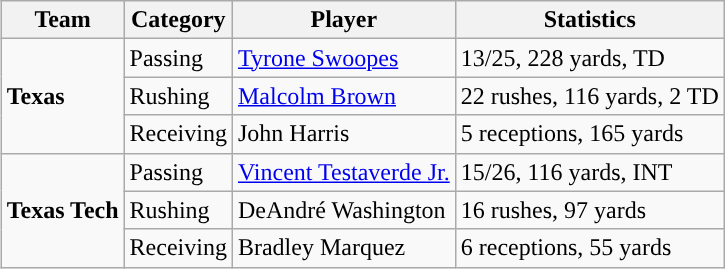<table class="wikitable" style="float: right;">
<tr>
<th>Team</th>
<th>Category</th>
<th>Player</th>
<th>Statistics</th>
</tr>
<tr>
<td rowspan=3><strong>Texas</strong></td>
<td>Passing</td>
<td><a href='#'>Tyrone Swoopes</a></td>
<td>13/25, 228 yards, TD</td>
</tr>
<tr>
<td>Rushing</td>
<td><a href='#'>Malcolm Brown</a></td>
<td>22 rushes, 116 yards, 2 TD</td>
</tr>
<tr>
<td>Receiving</td>
<td>John Harris</td>
<td>5 receptions, 165 yards</td>
</tr>
<tr>
<td rowspan=3><strong>Texas Tech</strong></td>
<td>Passing</td>
<td><a href='#'>Vincent Testaverde Jr.</a></td>
<td>15/26, 116 yards, INT</td>
</tr>
<tr>
<td>Rushing</td>
<td>DeAndré Washington</td>
<td>16 rushes, 97 yards</td>
</tr>
<tr>
<td>Receiving</td>
<td>Bradley Marquez</td>
<td>6 receptions, 55 yards</td>
</tr>
</table>
